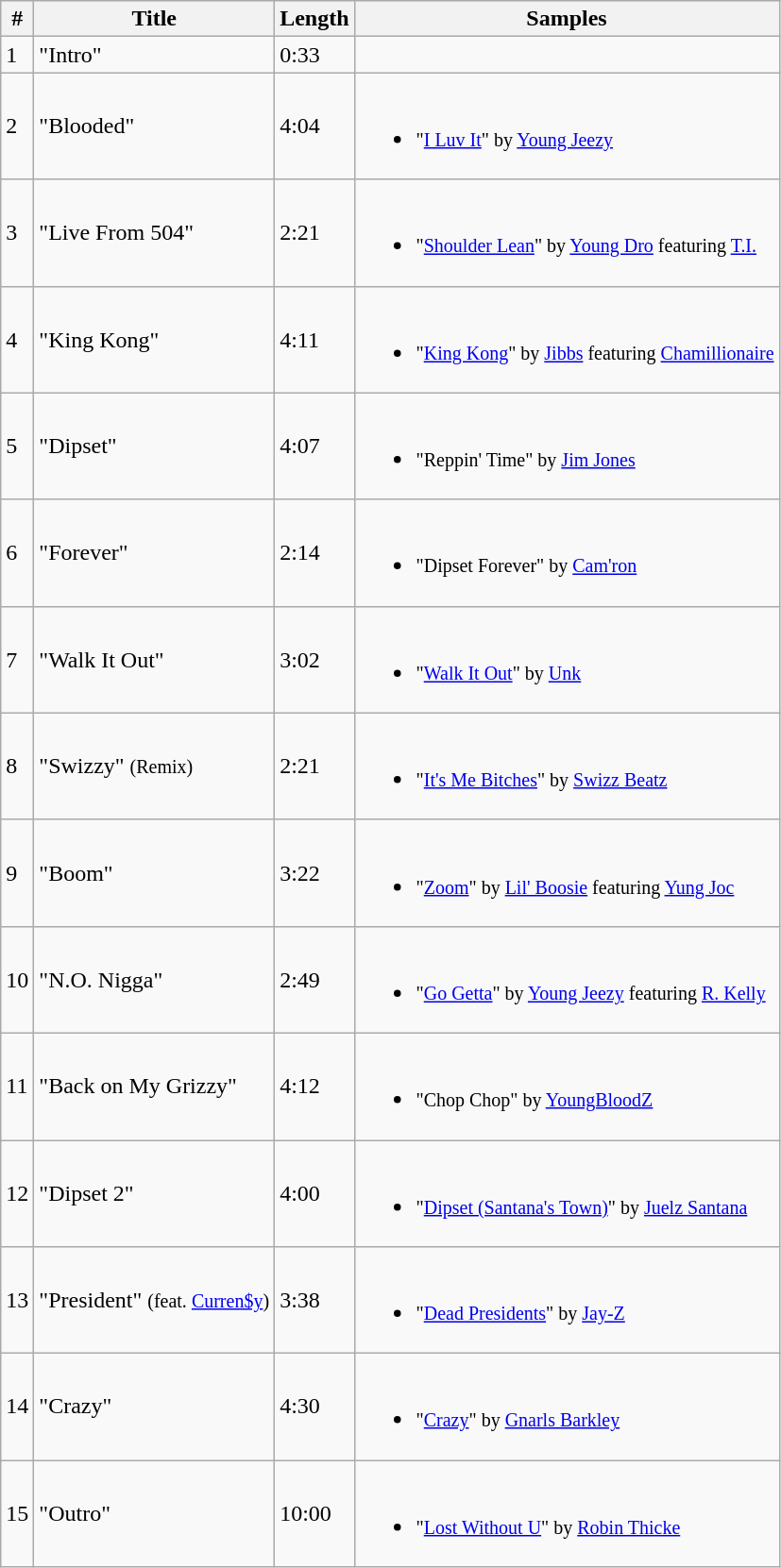<table class="wikitable">
<tr>
<th style="text-align:center;">#</th>
<th style="text-align:center;">Title</th>
<th style="text-align:center;">Length</th>
<th style="text-align:center;">Samples</th>
</tr>
<tr>
<td>1</td>
<td>"Intro"</td>
<td>0:33</td>
<td></td>
</tr>
<tr>
<td>2</td>
<td>"Blooded"</td>
<td>4:04</td>
<td><br><ul><li><small>"<a href='#'>I Luv It</a>" by <a href='#'>Young Jeezy</a></small></li></ul></td>
</tr>
<tr>
<td>3</td>
<td>"Live From 504"</td>
<td>2:21</td>
<td><br><ul><li><small>"<a href='#'>Shoulder Lean</a>" by <a href='#'>Young Dro</a> featuring <a href='#'>T.I.</a></small></li></ul></td>
</tr>
<tr>
<td>4</td>
<td>"King Kong"</td>
<td>4:11</td>
<td><br><ul><li><small>"<a href='#'>King Kong</a>" by <a href='#'>Jibbs</a> featuring <a href='#'>Chamillionaire</a></small></li></ul></td>
</tr>
<tr>
<td>5</td>
<td>"Dipset"</td>
<td>4:07</td>
<td><br><ul><li><small>"Reppin' Time" by <a href='#'>Jim Jones</a></small></li></ul></td>
</tr>
<tr>
<td>6</td>
<td>"Forever"</td>
<td>2:14</td>
<td><br><ul><li><small>"Dipset Forever" by <a href='#'>Cam'ron</a></small></li></ul></td>
</tr>
<tr>
<td>7</td>
<td>"Walk It Out"</td>
<td>3:02</td>
<td><br><ul><li><small>"<a href='#'>Walk It Out</a>" by <a href='#'>Unk</a></small></li></ul></td>
</tr>
<tr>
<td>8</td>
<td>"Swizzy" <small>(Remix)</small></td>
<td>2:21</td>
<td><br><ul><li><small>"<a href='#'>It's Me Bitches</a>" by <a href='#'>Swizz Beatz</a></small></li></ul></td>
</tr>
<tr>
<td>9</td>
<td>"Boom"</td>
<td>3:22</td>
<td><br><ul><li><small>"<a href='#'>Zoom</a>" by <a href='#'>Lil' Boosie</a> featuring <a href='#'>Yung Joc</a></small></li></ul></td>
</tr>
<tr>
<td>10</td>
<td>"N.O. Nigga"</td>
<td>2:49</td>
<td><br><ul><li><small>"<a href='#'>Go Getta</a>" by <a href='#'>Young Jeezy</a> featuring <a href='#'>R. Kelly</a></small></li></ul></td>
</tr>
<tr>
<td>11</td>
<td>"Back on My Grizzy"</td>
<td>4:12</td>
<td><br><ul><li><small>"Chop Chop" by <a href='#'>YoungBloodZ</a></small></li></ul></td>
</tr>
<tr>
<td>12</td>
<td>"Dipset 2"</td>
<td>4:00</td>
<td><br><ul><li><small>"<a href='#'>Dipset (Santana's Town)</a>" by <a href='#'>Juelz Santana</a></small></li></ul></td>
</tr>
<tr>
<td>13</td>
<td>"President" <small>(feat. <a href='#'>Curren$y</a>)</small></td>
<td>3:38</td>
<td><br><ul><li><small>"<a href='#'>Dead Presidents</a>" by <a href='#'>Jay-Z</a></small></li></ul></td>
</tr>
<tr>
<td>14</td>
<td>"Crazy"</td>
<td>4:30</td>
<td><br><ul><li><small>"<a href='#'>Crazy</a>" by <a href='#'>Gnarls Barkley</a></small></li></ul></td>
</tr>
<tr>
<td>15</td>
<td>"Outro"</td>
<td>10:00</td>
<td><br><ul><li><small>"<a href='#'>Lost Without U</a>" by <a href='#'>Robin Thicke</a></small></li></ul></td>
</tr>
</table>
